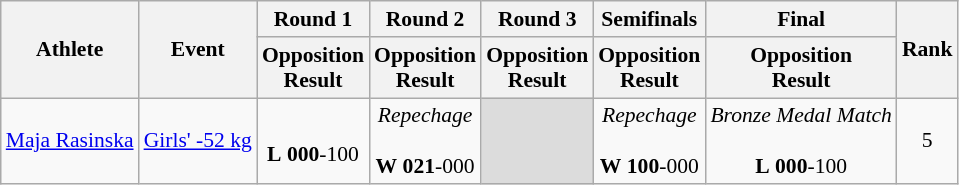<table class="wikitable" border="1" style="font-size:90%">
<tr>
<th rowspan=2>Athlete</th>
<th rowspan=2>Event</th>
<th>Round 1</th>
<th>Round 2</th>
<th>Round 3</th>
<th>Semifinals</th>
<th>Final</th>
<th rowspan=2>Rank</th>
</tr>
<tr>
<th>Opposition<br>Result</th>
<th>Opposition<br>Result</th>
<th>Opposition<br>Result</th>
<th>Opposition<br>Result</th>
<th>Opposition<br>Result</th>
</tr>
<tr>
<td><a href='#'>Maja Rasinska</a></td>
<td><a href='#'>Girls' -52 kg</a></td>
<td align=center> <br> <strong>L</strong> <strong>000</strong>-100</td>
<td align=center><em>Repechage</em><br> <br> <strong>W</strong> <strong>021</strong>-000</td>
<td bgcolor=#DCDCDC></td>
<td align=center><em>Repechage</em><br> <br> <strong>W</strong> <strong>100</strong>-000</td>
<td align=center><em>Bronze Medal Match</em><br> <br> <strong>L</strong> <strong>000</strong>-100</td>
<td align=center>5</td>
</tr>
</table>
